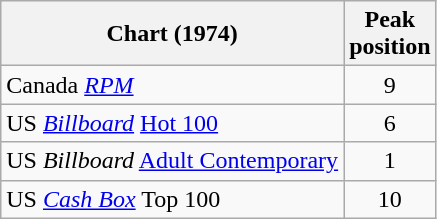<table class="wikitable sortable">
<tr>
<th align="left">Chart (1974)</th>
<th align="left">Peak<br>position</th>
</tr>
<tr>
<td align="left">Canada <a href='#'><em>RPM</em></a></td>
<td style="text-align:center;">9</td>
</tr>
<tr>
<td align="left">US <em><a href='#'>Billboard</a></em> <a href='#'>Hot 100</a></td>
<td style="text-align:center;">6</td>
</tr>
<tr>
<td align="left">US <em>Billboard</em> <a href='#'>Adult Contemporary</a></td>
<td style="text-align:center;">1</td>
</tr>
<tr>
<td align="left">US <em><a href='#'>Cash Box</a></em> Top 100</td>
<td style="text-align:center;">10</td>
</tr>
</table>
